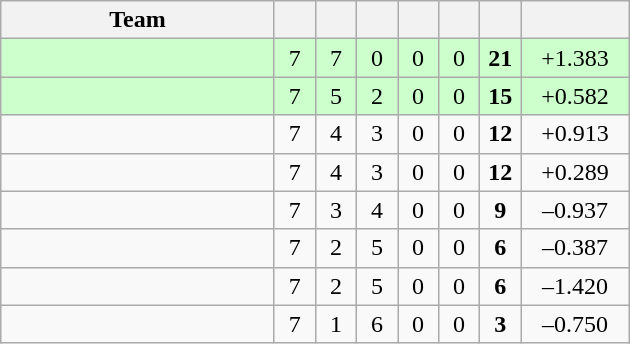<table class="wikitable" style="text-align:center">
<tr>
<th style="width:175px;">Team</th>
<th style="width:20px;"></th>
<th style="width:20px;"></th>
<th style="width:20px;"></th>
<th style="width:20px;"></th>
<th style="width:20px;"></th>
<th style="width:20px;"></th>
<th style="width:65px;"></th>
</tr>
<tr style="background:#cfc;">
<td style="text-align:left"></td>
<td>7</td>
<td>7</td>
<td>0</td>
<td>0</td>
<td>0</td>
<td><strong>21</strong></td>
<td>+1.383</td>
</tr>
<tr style="background:#cfc;">
<td style="text-align:left"></td>
<td>7</td>
<td>5</td>
<td>2</td>
<td>0</td>
<td>0</td>
<td><strong>15</strong></td>
<td>+0.582</td>
</tr>
<tr>
<td style="text-align:left"></td>
<td>7</td>
<td>4</td>
<td>3</td>
<td>0</td>
<td>0</td>
<td><strong>12</strong></td>
<td>+0.913</td>
</tr>
<tr>
<td style="text-align:left"></td>
<td>7</td>
<td>4</td>
<td>3</td>
<td>0</td>
<td>0</td>
<td><strong>12</strong></td>
<td>+0.289</td>
</tr>
<tr>
<td style="text-align:left"></td>
<td>7</td>
<td>3</td>
<td>4</td>
<td>0</td>
<td>0</td>
<td><strong>9</strong></td>
<td>–0.937</td>
</tr>
<tr>
<td style="text-align:left"></td>
<td>7</td>
<td>2</td>
<td>5</td>
<td>0</td>
<td>0</td>
<td><strong>6</strong></td>
<td>–0.387</td>
</tr>
<tr>
<td style="text-align:left"></td>
<td>7</td>
<td>2</td>
<td>5</td>
<td>0</td>
<td>0</td>
<td><strong>6</strong></td>
<td>–1.420</td>
</tr>
<tr>
<td style="text-align:left"></td>
<td>7</td>
<td>1</td>
<td>6</td>
<td>0</td>
<td>0</td>
<td><strong>3</strong></td>
<td>–0.750</td>
</tr>
</table>
